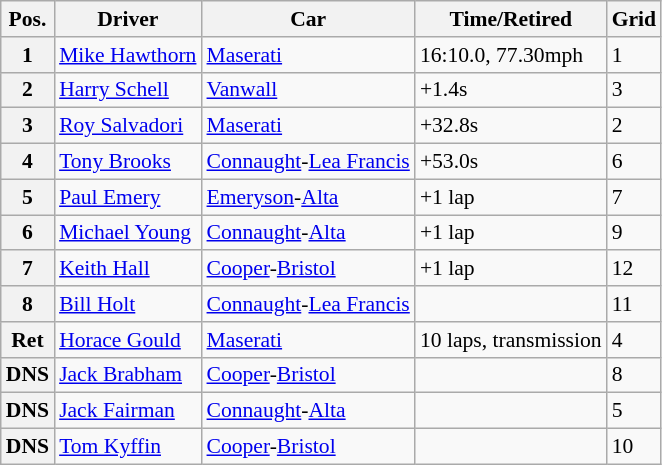<table class="wikitable" style="font-size: 90%;">
<tr>
<th>Pos.</th>
<th>Driver</th>
<th>Car</th>
<th>Time/Retired</th>
<th>Grid</th>
</tr>
<tr>
<th>1</th>
<td> <a href='#'>Mike Hawthorn</a></td>
<td><a href='#'>Maserati</a></td>
<td>16:10.0, 77.30mph</td>
<td>1</td>
</tr>
<tr>
<th>2</th>
<td> <a href='#'>Harry Schell</a></td>
<td><a href='#'>Vanwall</a></td>
<td>+1.4s</td>
<td>3</td>
</tr>
<tr>
<th>3</th>
<td> <a href='#'>Roy Salvadori</a></td>
<td><a href='#'>Maserati</a></td>
<td>+32.8s</td>
<td>2</td>
</tr>
<tr>
<th>4</th>
<td> <a href='#'>Tony Brooks</a></td>
<td><a href='#'>Connaught</a>-<a href='#'>Lea Francis</a></td>
<td>+53.0s</td>
<td>6</td>
</tr>
<tr>
<th>5</th>
<td> <a href='#'>Paul Emery</a></td>
<td><a href='#'>Emeryson</a>-<a href='#'>Alta</a></td>
<td>+1 lap</td>
<td>7</td>
</tr>
<tr>
<th>6</th>
<td> <a href='#'>Michael Young</a></td>
<td><a href='#'>Connaught</a>-<a href='#'>Alta</a></td>
<td>+1 lap</td>
<td>9</td>
</tr>
<tr>
<th>7</th>
<td> <a href='#'>Keith Hall</a></td>
<td><a href='#'>Cooper</a>-<a href='#'>Bristol</a></td>
<td>+1 lap</td>
<td>12</td>
</tr>
<tr>
<th>8</th>
<td> <a href='#'>Bill Holt</a></td>
<td><a href='#'>Connaught</a>-<a href='#'>Lea Francis</a></td>
<td></td>
<td>11</td>
</tr>
<tr>
<th>Ret</th>
<td> <a href='#'>Horace Gould</a></td>
<td><a href='#'>Maserati</a></td>
<td>10 laps, transmission</td>
<td>4</td>
</tr>
<tr>
<th>DNS</th>
<td> <a href='#'>Jack Brabham</a></td>
<td><a href='#'>Cooper</a>-<a href='#'>Bristol</a></td>
<td></td>
<td>8</td>
</tr>
<tr>
<th>DNS</th>
<td> <a href='#'>Jack Fairman</a></td>
<td><a href='#'>Connaught</a>-<a href='#'>Alta</a></td>
<td></td>
<td>5</td>
</tr>
<tr>
<th>DNS</th>
<td> <a href='#'>Tom Kyffin</a></td>
<td><a href='#'>Cooper</a>-<a href='#'>Bristol</a></td>
<td></td>
<td>10</td>
</tr>
</table>
